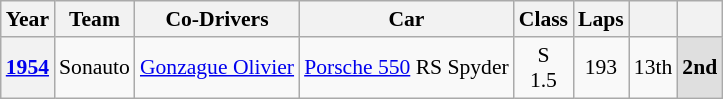<table class="wikitable" style="text-align:center; font-size:90%">
<tr>
<th>Year</th>
<th>Team</th>
<th>Co-Drivers</th>
<th>Car</th>
<th>Class</th>
<th>Laps</th>
<th></th>
<th></th>
</tr>
<tr>
<th><a href='#'>1954</a></th>
<td align=left>Sonauto</td>
<td align=left> <a href='#'>Gonzague Olivier</a></td>
<td align=left><a href='#'>Porsche 550</a> RS Spyder</td>
<td>S<br>1.5</td>
<td>193</td>
<td>13th</td>
<td style="background:#dfdfdf;"><strong>2nd</strong></td>
</tr>
</table>
